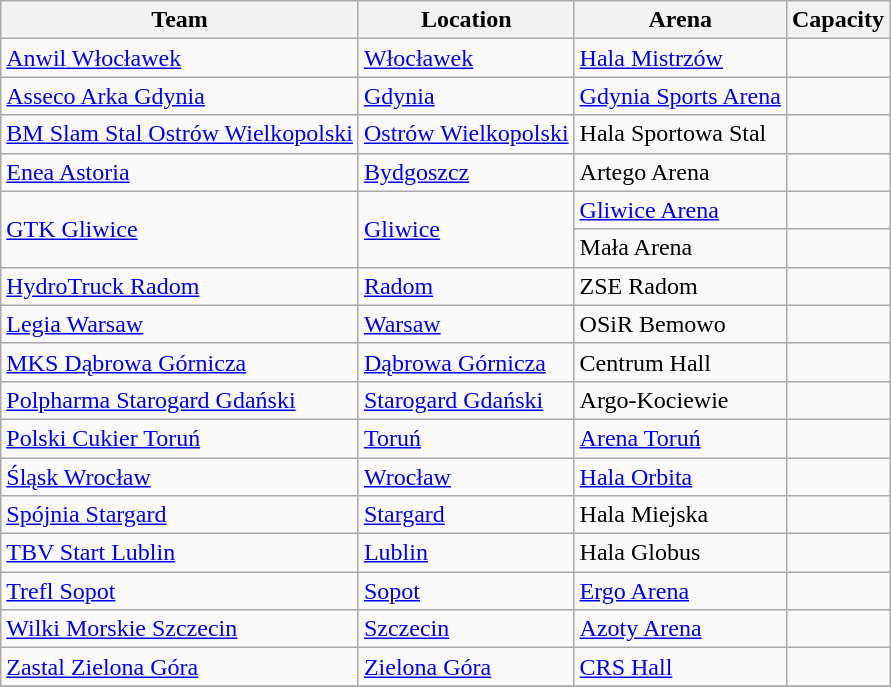<table class="wikitable sortable">
<tr>
<th>Team</th>
<th>Location</th>
<th>Arena</th>
<th>Capacity</th>
</tr>
<tr>
<td><a href='#'>Anwil Włocławek</a></td>
<td><a href='#'>Włocławek</a></td>
<td><a href='#'>Hala Mistrzów</a></td>
<td align="center"></td>
</tr>
<tr>
<td><a href='#'>Asseco Arka Gdynia</a></td>
<td><a href='#'>Gdynia</a></td>
<td><a href='#'>Gdynia Sports Arena</a></td>
<td align="center"></td>
</tr>
<tr>
<td><a href='#'>BM Slam Stal Ostrów Wielkopolski</a></td>
<td><a href='#'>Ostrów Wielkopolski</a></td>
<td>Hala Sportowa Stal</td>
<td align="center"></td>
</tr>
<tr>
<td><a href='#'>Enea Astoria</a></td>
<td><a href='#'>Bydgoszcz</a></td>
<td>Artego Arena</td>
<td align="center"></td>
</tr>
<tr>
<td rowspan=2><a href='#'>GTK Gliwice</a></td>
<td rowspan=2><a href='#'>Gliwice</a></td>
<td><a href='#'>Gliwice Arena</a></td>
<td align="center"></td>
</tr>
<tr>
<td>Mała Arena</td>
<td style="text-align:center;"></td>
</tr>
<tr>
<td><a href='#'>HydroTruck Radom</a></td>
<td><a href='#'>Radom</a></td>
<td>ZSE Radom</td>
<td align="center"></td>
</tr>
<tr>
<td><a href='#'>Legia Warsaw</a></td>
<td><a href='#'>Warsaw</a></td>
<td>OSiR Bemowo</td>
<td align="center"></td>
</tr>
<tr>
<td><a href='#'>MKS Dąbrowa Górnicza</a></td>
<td><a href='#'>Dąbrowa Górnicza</a></td>
<td>Centrum Hall</td>
<td align="center"></td>
</tr>
<tr>
<td><a href='#'>Polpharma Starogard Gdański</a></td>
<td><a href='#'>Starogard Gdański</a></td>
<td>Argo-Kociewie</td>
<td style="text-align:center;"></td>
</tr>
<tr>
<td><a href='#'>Polski Cukier Toruń</a></td>
<td><a href='#'>Toruń</a></td>
<td><a href='#'>Arena Toruń</a></td>
<td align="center"></td>
</tr>
<tr>
<td><a href='#'>Śląsk Wrocław</a></td>
<td><a href='#'>Wrocław</a></td>
<td><a href='#'>Hala Orbita</a></td>
<td align="center"></td>
</tr>
<tr>
<td><a href='#'>Spójnia Stargard</a></td>
<td><a href='#'>Stargard</a></td>
<td>Hala Miejska</td>
<td align="center"></td>
</tr>
<tr>
<td><a href='#'>TBV Start Lublin</a></td>
<td><a href='#'>Lublin</a></td>
<td>Hala Globus</td>
<td style="text-align:center;"></td>
</tr>
<tr>
<td><a href='#'>Trefl Sopot</a></td>
<td><a href='#'>Sopot</a></td>
<td><a href='#'>Ergo Arena</a></td>
<td align="center"></td>
</tr>
<tr>
<td><a href='#'>Wilki Morskie Szczecin</a></td>
<td><a href='#'>Szczecin</a></td>
<td><a href='#'>Azoty Arena</a></td>
<td align="center"></td>
</tr>
<tr>
<td><a href='#'>Zastal Zielona Góra</a></td>
<td><a href='#'>Zielona Góra</a></td>
<td><a href='#'>CRS Hall</a></td>
<td align="center"></td>
</tr>
<tr>
</tr>
</table>
